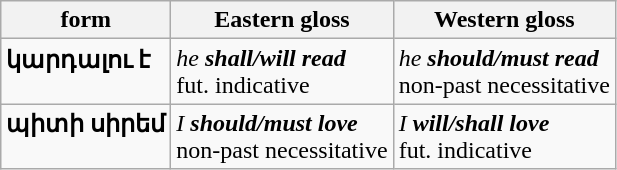<table class="wikitable">
<tr>
<th>form</th>
<th>Eastern gloss</th>
<th>Western gloss</th>
</tr>
<tr valign=top>
<td><strong>կարդալու է</strong></td>
<td><em>he <strong>shall/will read</strong> </em><br>fut. indicative</td>
<td><em>he <strong>should/must read</strong> </em><br>non-past necessitative</td>
</tr>
<tr valign=top>
<td><strong>պիտի սիրեմ</strong></td>
<td><em>I <strong>should/must love</strong> </em><br>non-past necessitative</td>
<td><em>I <strong>will/shall love</strong> </em><br>fut. indicative</td>
</tr>
</table>
